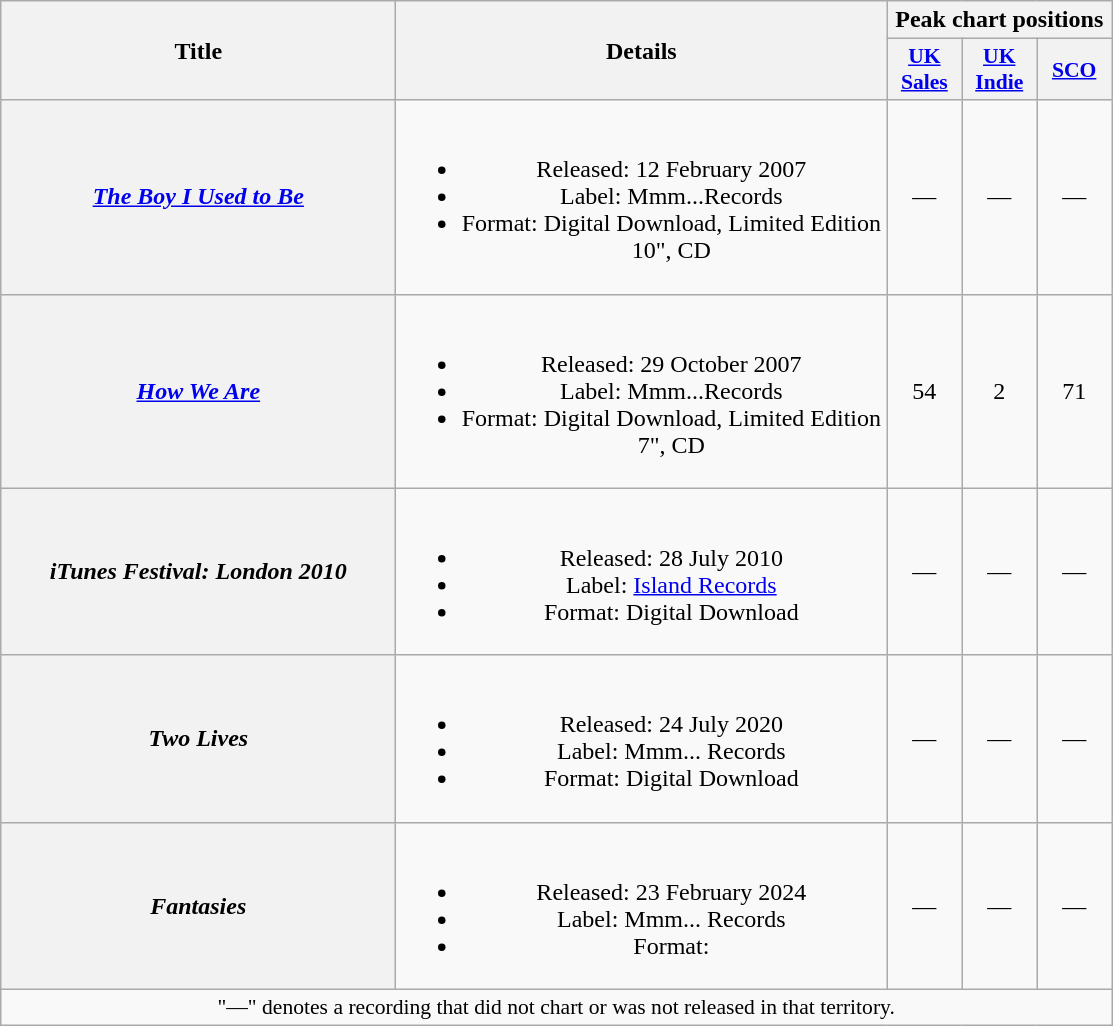<table class="wikitable plainrowheaders" style="text-align:center;" border="1">
<tr>
<th scope="col" rowspan="2" style="width:16em;">Title</th>
<th scope="col" rowspan="2" style="width:20em;">Details</th>
<th scope="col" colspan="3">Peak chart positions</th>
</tr>
<tr>
<th scope="col" style="width:3em;font-size:90%;"><a href='#'>UK<br>Sales</a><br></th>
<th scope="col" style="width:3em;font-size:90%;"><a href='#'>UK<br>Indie</a><br></th>
<th scope="col" style="width:3em;font-size:90%;"><a href='#'>SCO</a><br></th>
</tr>
<tr>
<th scope="row"><em><a href='#'>The Boy I Used to Be</a></em></th>
<td><br><ul><li>Released: 12 February 2007</li><li>Label: Mmm...Records</li><li>Format: Digital Download, Limited Edition 10", CD</li></ul></td>
<td>—</td>
<td>—</td>
<td>—</td>
</tr>
<tr>
<th scope="row"><em><a href='#'>How We Are</a></em></th>
<td><br><ul><li>Released: 29 October 2007</li><li>Label: Mmm...Records</li><li>Format: Digital Download, Limited Edition 7", CD</li></ul></td>
<td>54</td>
<td>2</td>
<td>71</td>
</tr>
<tr>
<th scope="row"><em>iTunes Festival: London 2010</em></th>
<td><br><ul><li>Released: 28 July 2010</li><li>Label: <a href='#'>Island Records</a></li><li>Format: Digital Download</li></ul></td>
<td>—</td>
<td>—</td>
<td>—</td>
</tr>
<tr>
<th scope="row"><em>Two Lives</em></th>
<td><br><ul><li>Released: 24 July 2020</li><li>Label: Mmm... Records</li><li>Format: Digital Download</li></ul></td>
<td>—</td>
<td>—</td>
<td>—</td>
</tr>
<tr>
<th scope="row"><em>Fantasies</em></th>
<td><br><ul><li>Released: 23 February 2024</li><li>Label: Mmm... Records</li><li>Format:</li></ul></td>
<td>—</td>
<td>—</td>
<td>—</td>
</tr>
<tr>
<td colspan="13" style="font-size:90%">"—" denotes a recording that did not chart or was not released in that territory.</td>
</tr>
</table>
